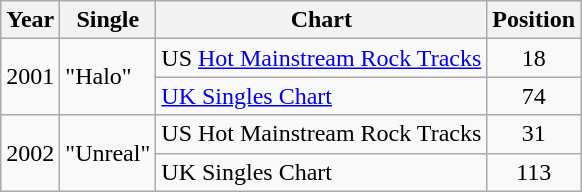<table class="wikitable">
<tr>
<th>Year</th>
<th>Single</th>
<th>Chart</th>
<th>Position</th>
</tr>
<tr>
<td rowspan="2">2001</td>
<td rowspan="2">"Halo"</td>
<td>US <a href='#'>Hot Mainstream Rock Tracks</a></td>
<td align="center">18</td>
</tr>
<tr>
<td><a href='#'>UK Singles Chart</a></td>
<td align="center">74</td>
</tr>
<tr>
<td rowspan="2">2002</td>
<td rowspan="2">"Unreal"</td>
<td>US Hot Mainstream Rock Tracks</td>
<td align="center">31</td>
</tr>
<tr>
<td>UK Singles Chart</td>
<td align="center">113</td>
</tr>
</table>
